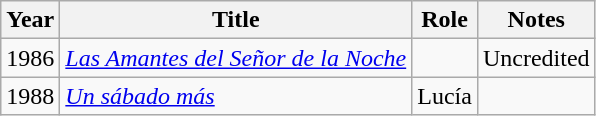<table class="wikitable">
<tr>
<th>Year</th>
<th>Title</th>
<th>Role</th>
<th>Notes</th>
</tr>
<tr>
<td>1986</td>
<td><em><a href='#'>Las Amantes del Señor de la Noche</a></em></td>
<td></td>
<td>Uncredited</td>
</tr>
<tr>
<td>1988</td>
<td><em><a href='#'>Un sábado más</a></em></td>
<td>Lucía</td>
<td></td>
</tr>
</table>
